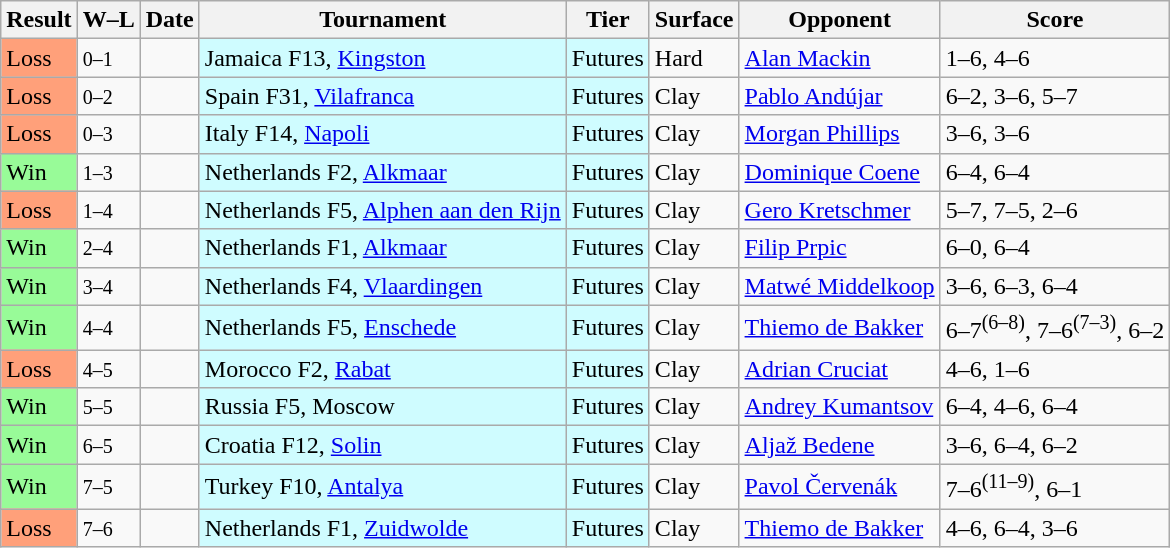<table class="sortable wikitable">
<tr>
<th>Result</th>
<th class="unsortable">W–L</th>
<th>Date</th>
<th>Tournament</th>
<th>Tier</th>
<th>Surface</th>
<th>Opponent</th>
<th class="unsortable">Score</th>
</tr>
<tr>
<td bgcolor=FFA07A>Loss</td>
<td><small>0–1</small></td>
<td></td>
<td style="background:#cffcff;">Jamaica F13, <a href='#'>Kingston</a></td>
<td style="background:#cffcff;">Futures</td>
<td>Hard</td>
<td> <a href='#'>Alan Mackin</a></td>
<td>1–6, 4–6</td>
</tr>
<tr>
<td bgcolor=FFA07A>Loss</td>
<td><small>0–2</small></td>
<td></td>
<td style="background:#cffcff;">Spain F31, <a href='#'>Vilafranca</a></td>
<td style="background:#cffcff;">Futures</td>
<td>Clay</td>
<td> <a href='#'>Pablo Andújar</a></td>
<td>6–2, 3–6, 5–7</td>
</tr>
<tr>
<td bgcolor=FFA07A>Loss</td>
<td><small>0–3</small></td>
<td></td>
<td style="background:#cffcff;">Italy F14, <a href='#'>Napoli</a></td>
<td style="background:#cffcff;">Futures</td>
<td>Clay</td>
<td> <a href='#'>Morgan Phillips</a></td>
<td>3–6, 3–6</td>
</tr>
<tr>
<td bgcolor=98FB98>Win</td>
<td><small>1–3</small></td>
<td></td>
<td style="background:#cffcff;">Netherlands F2, <a href='#'>Alkmaar</a></td>
<td style="background:#cffcff;">Futures</td>
<td>Clay</td>
<td> <a href='#'>Dominique Coene</a></td>
<td>6–4, 6–4</td>
</tr>
<tr>
<td bgcolor=FFA07A>Loss</td>
<td><small>1–4</small></td>
<td></td>
<td style="background:#cffcff;">Netherlands F5, <a href='#'>Alphen aan den Rijn</a></td>
<td style="background:#cffcff;">Futures</td>
<td>Clay</td>
<td> <a href='#'>Gero Kretschmer</a></td>
<td>5–7, 7–5, 2–6</td>
</tr>
<tr>
<td bgcolor=98FB98>Win</td>
<td><small>2–4</small></td>
<td></td>
<td style="background:#cffcff;">Netherlands F1, <a href='#'>Alkmaar</a></td>
<td style="background:#cffcff;">Futures</td>
<td>Clay</td>
<td> <a href='#'>Filip Prpic</a></td>
<td>6–0, 6–4</td>
</tr>
<tr>
<td bgcolor=98FB98>Win</td>
<td><small>3–4</small></td>
<td></td>
<td style="background:#cffcff;">Netherlands F4, <a href='#'>Vlaardingen</a></td>
<td style="background:#cffcff;">Futures</td>
<td>Clay</td>
<td> <a href='#'>Matwé Middelkoop</a></td>
<td>3–6, 6–3, 6–4</td>
</tr>
<tr>
<td bgcolor=98FB98>Win</td>
<td><small>4–4</small></td>
<td></td>
<td style="background:#cffcff;">Netherlands F5, <a href='#'>Enschede</a></td>
<td style="background:#cffcff;">Futures</td>
<td>Clay</td>
<td> <a href='#'>Thiemo de Bakker</a></td>
<td>6–7<sup>(6–8)</sup>, 7–6<sup>(7–3)</sup>, 6–2</td>
</tr>
<tr>
<td bgcolor=FFA07A>Loss</td>
<td><small>4–5</small></td>
<td></td>
<td style="background:#cffcff;">Morocco F2, <a href='#'>Rabat</a></td>
<td style="background:#cffcff;">Futures</td>
<td>Clay</td>
<td> <a href='#'>Adrian Cruciat</a></td>
<td>4–6, 1–6</td>
</tr>
<tr>
<td bgcolor=98FB98>Win</td>
<td><small>5–5</small></td>
<td></td>
<td style="background:#cffcff;">Russia F5, Moscow</td>
<td style="background:#cffcff;">Futures</td>
<td>Clay</td>
<td> <a href='#'>Andrey Kumantsov</a></td>
<td>6–4, 4–6, 6–4</td>
</tr>
<tr>
<td bgcolor=98FB98>Win</td>
<td><small>6–5</small></td>
<td></td>
<td style="background:#cffcff;">Croatia F12, <a href='#'>Solin</a></td>
<td style="background:#cffcff;">Futures</td>
<td>Clay</td>
<td> <a href='#'>Aljaž Bedene</a></td>
<td>3–6, 6–4, 6–2</td>
</tr>
<tr>
<td bgcolor=98FB98>Win</td>
<td><small>7–5</small></td>
<td></td>
<td style="background:#cffcff;">Turkey F10, <a href='#'>Antalya</a></td>
<td style="background:#cffcff;">Futures</td>
<td>Clay</td>
<td> <a href='#'>Pavol Červenák</a></td>
<td>7–6<sup>(11–9)</sup>, 6–1</td>
</tr>
<tr>
<td bgcolor=FFA07A>Loss</td>
<td><small>7–6</small></td>
<td></td>
<td style="background:#cffcff;">Netherlands F1, <a href='#'>Zuidwolde</a></td>
<td style="background:#cffcff;">Futures</td>
<td>Clay</td>
<td> <a href='#'>Thiemo de Bakker</a></td>
<td>4–6, 6–4, 3–6</td>
</tr>
</table>
